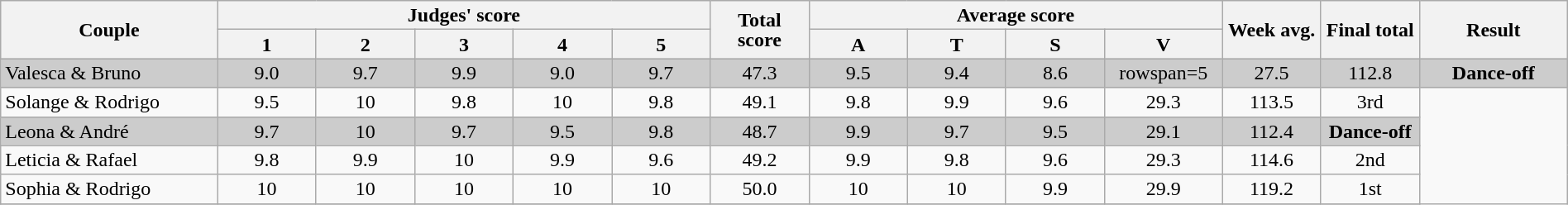<table class="wikitable" style="font-size:100%; line-height:16px; text-align:center" width="100%">
<tr>
<th rowspan=2 style="width:11.0%;">Couple</th>
<th colspan=5 style="width:25.0%;">Judges' score</th>
<th rowspan=2 style="width:05.0%;">Total score</th>
<th colspan=4 style="width:20.0%;">Average score</th>
<th rowspan=2 style="width:05.0%;">Week avg.</th>
<th rowspan=2 style="width:05.0%;">Final total</th>
<th rowspan=2 style="width:07.5%;">Result</th>
</tr>
<tr>
<th style="width:05.0%;">1</th>
<th style="width:05.0%;">2</th>
<th style="width:05.0%;">3</th>
<th style="width:05.0%;">4</th>
<th style="width:05.0%;">5</th>
<th style="width:05.0%;">A</th>
<th style="width:05.0%;">T</th>
<th style="width:05.0%;">S</th>
<th style="width:05.0%;">V</th>
</tr>
<tr bgcolor="CCCCCC">
<td align="left">Valesca & Bruno</td>
<td>9.0</td>
<td>9.7</td>
<td>9.9</td>
<td>9.0</td>
<td>9.7</td>
<td>47.3</td>
<td>9.5</td>
<td>9.4</td>
<td>8.6</td>
<td>rowspan=5 </td>
<td>27.5</td>
<td>112.8</td>
<td><strong>Dance-off</strong></td>
</tr>
<tr>
<td align="left">Solange & Rodrigo</td>
<td>9.5</td>
<td>10</td>
<td>9.8</td>
<td>10</td>
<td>9.8</td>
<td>49.1</td>
<td>9.8</td>
<td>9.9</td>
<td>9.6</td>
<td>29.3</td>
<td>113.5</td>
<td>3rd</td>
</tr>
<tr bgcolor="CCCCCC">
<td align="left">Leona & André</td>
<td>9.7</td>
<td>10</td>
<td>9.7</td>
<td>9.5</td>
<td>9.8</td>
<td>48.7</td>
<td>9.9</td>
<td>9.7</td>
<td>9.5</td>
<td>29.1</td>
<td>112.4</td>
<td><strong>Dance-off</strong></td>
</tr>
<tr>
<td align="left">Leticia & Rafael</td>
<td>9.8</td>
<td>9.9</td>
<td>10</td>
<td>9.9</td>
<td>9.6</td>
<td>49.2</td>
<td>9.9</td>
<td>9.8</td>
<td>9.6</td>
<td>29.3</td>
<td>114.6</td>
<td>2nd</td>
</tr>
<tr>
<td align="left">Sophia & Rodrigo</td>
<td>10</td>
<td>10</td>
<td>10</td>
<td>10</td>
<td>10</td>
<td>50.0</td>
<td>10</td>
<td>10</td>
<td>9.9</td>
<td>29.9</td>
<td>119.2</td>
<td>1st</td>
</tr>
<tr>
</tr>
</table>
